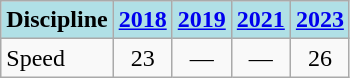<table class="wikitable" style="text-align: center;">
<tr>
<th style="background: #b0e0e6;">Discipline</th>
<th style="background: #b0e0e6;"><a href='#'>2018</a></th>
<th style="background: #b0e0e6;"><a href='#'>2019</a></th>
<th style="background: #b0e0e6;"><a href='#'>2021</a></th>
<th style="background: #b0e0e6;"><a href='#'>2023</a></th>
</tr>
<tr>
<td align="left">Speed</td>
<td>23</td>
<td>—</td>
<td>—</td>
<td>26</td>
</tr>
</table>
